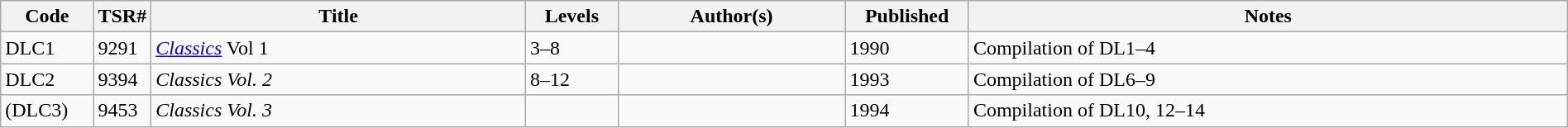<table class="wikitable" style="width: 100%">
<tr>
<th scope="col" style="width: 6%;">Code</th>
<th>TSR#</th>
<th scope="col" style="width: 25%;">Title</th>
<th scope="col" style="width: 6%;">Levels</th>
<th scope="col" style="width: 15%;">Author(s)</th>
<th scope="col" style="width: 8%;">Published</th>
<th scope="col" style="width: 40%;">Notes</th>
</tr>
<tr>
<td>DLC1</td>
<td>9291</td>
<td><em><a href='#'>Classics</a></em> Vol 1</td>
<td>3–8</td>
<td> </td>
<td>1990</td>
<td>Compilation of DL1–4</td>
</tr>
<tr>
<td>DLC2</td>
<td>9394</td>
<td><em>Classics Vol. 2</em></td>
<td>8–12</td>
<td> </td>
<td>1993</td>
<td>Compilation of DL6–9</td>
</tr>
<tr>
<td>(DLC3)</td>
<td>9453</td>
<td><em>Classics Vol. 3</em></td>
<td> </td>
<td> </td>
<td>1994</td>
<td>Compilation of DL10, 12–14</td>
</tr>
</table>
